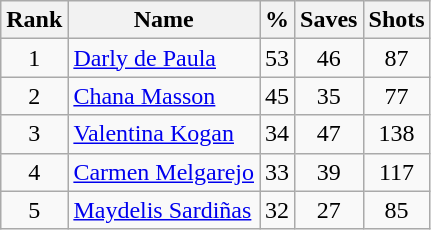<table class="wikitable" style="text-align: center;">
<tr>
<th>Rank</th>
<th>Name</th>
<th>%</th>
<th>Saves</th>
<th>Shots</th>
</tr>
<tr>
<td>1</td>
<td align=left> <a href='#'>Darly de Paula</a></td>
<td>53</td>
<td>46</td>
<td>87</td>
</tr>
<tr>
<td>2</td>
<td align=left> <a href='#'>Chana Masson</a></td>
<td>45</td>
<td>35</td>
<td>77</td>
</tr>
<tr>
<td>3</td>
<td align=left> <a href='#'>Valentina Kogan</a></td>
<td>34</td>
<td>47</td>
<td>138</td>
</tr>
<tr>
<td>4</td>
<td align=left> <a href='#'>Carmen Melgarejo</a></td>
<td>33</td>
<td>39</td>
<td>117</td>
</tr>
<tr>
<td>5</td>
<td align=left> <a href='#'>Maydelis Sardiñas</a></td>
<td>32</td>
<td>27</td>
<td>85</td>
</tr>
</table>
